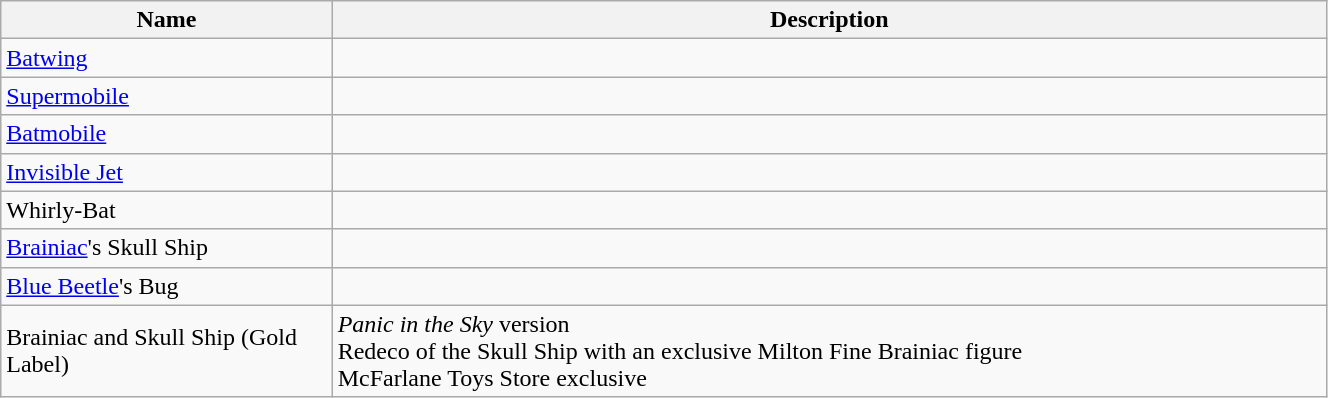<table class="wikitable" style="width:70%;">
<tr>
<th width=25%><strong>Name</strong></th>
<th width=75%><strong>Description</strong></th>
</tr>
<tr>
<td><a href='#'>Batwing</a></td>
<td></td>
</tr>
<tr>
<td><a href='#'>Supermobile</a></td>
<td></td>
</tr>
<tr>
<td><a href='#'>Batmobile</a></td>
<td></td>
</tr>
<tr>
<td><a href='#'>Invisible Jet</a></td>
<td></td>
</tr>
<tr>
<td>Whirly-Bat</td>
<td></td>
</tr>
<tr>
<td><a href='#'>Brainiac</a>'s Skull Ship</td>
<td></td>
</tr>
<tr>
<td><a href='#'>Blue Beetle</a>'s Bug</td>
<td></td>
</tr>
<tr>
<td>Brainiac and Skull Ship (Gold Label)</td>
<td><em>Panic in the Sky</em> version<br>Redeco of the Skull Ship with an exclusive Milton Fine Brainiac figure<br>McFarlane Toys Store exclusive</td>
</tr>
</table>
